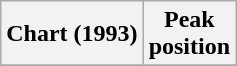<table class="wikitable plainrowheaders" style="text-align:center">
<tr>
<th scope="col">Chart (1993)</th>
<th scope="col">Peak<br>position</th>
</tr>
<tr>
</tr>
</table>
